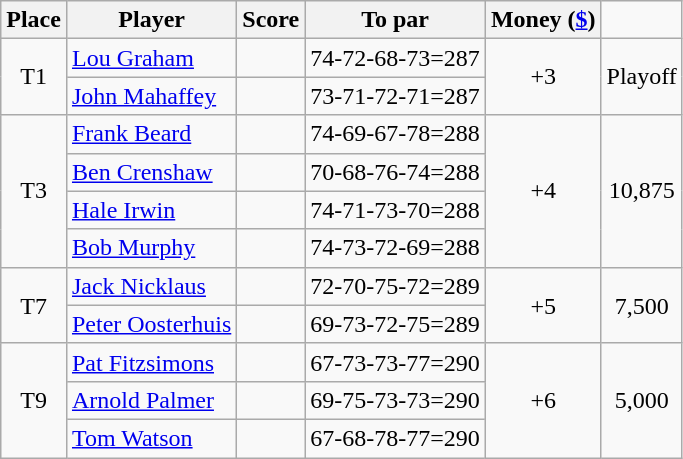<table class=wikitable>
<tr>
<th>Place</th>
<th>Player</th>
<th>Score</th>
<th>To par</th>
<th>Money (<a href='#'>$</a>)</th>
</tr>
<tr>
<td align=center rowspan=2>T1</td>
<td><a href='#'>Lou Graham</a></td>
<td></td>
<td>74-72-68-73=287</td>
<td rowspan=2 align=center>+3</td>
<td align=center rowspan=2>Playoff</td>
</tr>
<tr>
<td><a href='#'>John Mahaffey</a></td>
<td></td>
<td>73-71-72-71=287</td>
</tr>
<tr>
<td rowspan=4 align=center>T3</td>
<td><a href='#'>Frank Beard</a></td>
<td></td>
<td>74-69-67-78=288</td>
<td rowspan=4 align=center>+4</td>
<td rowspan=4 align=center>10,875</td>
</tr>
<tr>
<td><a href='#'>Ben Crenshaw</a></td>
<td></td>
<td>70-68-76-74=288</td>
</tr>
<tr>
<td><a href='#'>Hale Irwin</a></td>
<td></td>
<td>74-71-73-70=288</td>
</tr>
<tr>
<td><a href='#'>Bob Murphy</a></td>
<td></td>
<td>74-73-72-69=288</td>
</tr>
<tr>
<td rowspan=2 align=center>T7</td>
<td><a href='#'>Jack Nicklaus</a></td>
<td></td>
<td>72-70-75-72=289</td>
<td rowspan=2 align=center>+5</td>
<td rowspan=2 align=center>7,500</td>
</tr>
<tr>
<td><a href='#'>Peter Oosterhuis</a></td>
<td></td>
<td>69-73-72-75=289</td>
</tr>
<tr>
<td rowspan=3 align=center>T9</td>
<td><a href='#'>Pat Fitzsimons</a></td>
<td></td>
<td>67-73-73-77=290</td>
<td rowspan=3 align=center>+6</td>
<td rowspan=3 align=center>5,000</td>
</tr>
<tr>
<td><a href='#'>Arnold Palmer</a></td>
<td></td>
<td>69-75-73-73=290</td>
</tr>
<tr>
<td><a href='#'>Tom Watson</a></td>
<td></td>
<td>67-68-78-77=290</td>
</tr>
</table>
